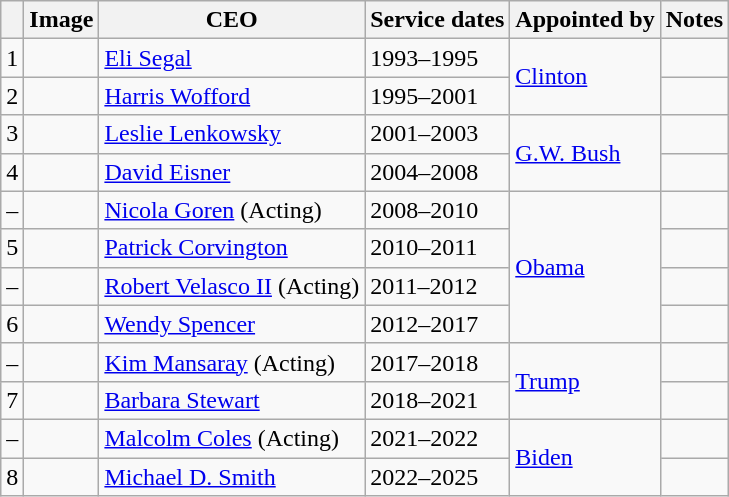<table class="wikitable">
<tr>
<th></th>
<th>Image</th>
<th>CEO</th>
<th>Service dates</th>
<th>Appointed by</th>
<th>Notes</th>
</tr>
<tr>
<td>1</td>
<td></td>
<td><a href='#'>Eli Segal</a></td>
<td>1993–1995</td>
<td rowspan=2><a href='#'>Clinton</a></td>
<td></td>
</tr>
<tr>
<td>2</td>
<td></td>
<td><a href='#'>Harris Wofford</a></td>
<td>1995–2001</td>
<td></td>
</tr>
<tr>
<td>3</td>
<td></td>
<td><a href='#'>Leslie Lenkowsky</a></td>
<td>2001–2003</td>
<td rowspan=2><a href='#'>G.W. Bush</a></td>
<td></td>
</tr>
<tr>
<td>4</td>
<td></td>
<td><a href='#'>David Eisner</a></td>
<td>2004–2008</td>
<td></td>
</tr>
<tr>
<td>–</td>
<td></td>
<td><a href='#'>Nicola Goren</a> (Acting)</td>
<td>2008–2010</td>
<td rowspan=4><a href='#'>Obama</a></td>
<td></td>
</tr>
<tr>
<td>5</td>
<td></td>
<td><a href='#'>Patrick Corvington</a></td>
<td>2010–2011</td>
<td></td>
</tr>
<tr>
<td>–</td>
<td></td>
<td><a href='#'>Robert Velasco II</a> (Acting)</td>
<td>2011–2012</td>
<td></td>
</tr>
<tr>
<td>6</td>
<td></td>
<td><a href='#'>Wendy Spencer</a></td>
<td>2012–2017</td>
<td></td>
</tr>
<tr>
<td>–</td>
<td></td>
<td><a href='#'>Kim Mansaray</a> (Acting)</td>
<td>2017–2018</td>
<td rowspan="2"><a href='#'>Trump</a></td>
<td></td>
</tr>
<tr>
<td>7</td>
<td></td>
<td><a href='#'>Barbara Stewart</a></td>
<td>2018–2021</td>
<td></td>
</tr>
<tr>
<td>–</td>
<td></td>
<td><a href='#'>Malcolm Coles</a> (Acting)</td>
<td>2021–2022</td>
<td rowspan="2"><a href='#'>Biden</a></td>
<td></td>
</tr>
<tr>
<td>8</td>
<td></td>
<td><a href='#'>Michael D. Smith</a></td>
<td>2022–2025</td>
<td></td>
</tr>
</table>
